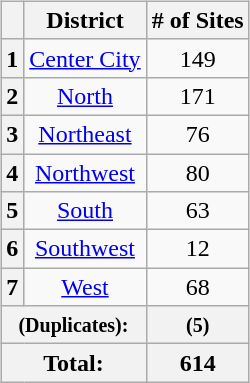<table width=100%>
<tr>
<td style="width:330px; vertical-align:top"><br>
</td>
<td style="width:330px; vertical-align:top" align="center"><br><table class="wikitable sortable" style="text-align:center">
<tr>
<th></th>
<th><strong>District</strong></th>
<th><strong># of Sites</strong></th>
</tr>
<tr ->
<th>1</th>
<td><a href='#'>Center City</a></td>
<td>149</td>
</tr>
<tr ->
<th>2</th>
<td><a href='#'>North</a></td>
<td>171</td>
</tr>
<tr ->
<th>3</th>
<td><a href='#'>Northeast</a></td>
<td>76</td>
</tr>
<tr ->
<th>4</th>
<td><a href='#'>Northwest</a></td>
<td>80</td>
</tr>
<tr ->
<th>5</th>
<td><a href='#'>South</a></td>
<td>63</td>
</tr>
<tr ->
<th>6</th>
<td><a href='#'>Southwest</a></td>
<td>12</td>
</tr>
<tr ->
<th>7</th>
<td><a href='#'>West</a></td>
<td>68</td>
</tr>
<tr - class="sortbottom">
<th colspan="2"><small>(Duplicates):</small></th>
<th><small>(5)</small></th>
</tr>
<tr - class="sortbottom">
<th colspan="2">Total:</th>
<th>614</th>
</tr>
</table>
</td>
<td style="width:330px; vertical-align:top"><br></td>
</tr>
</table>
